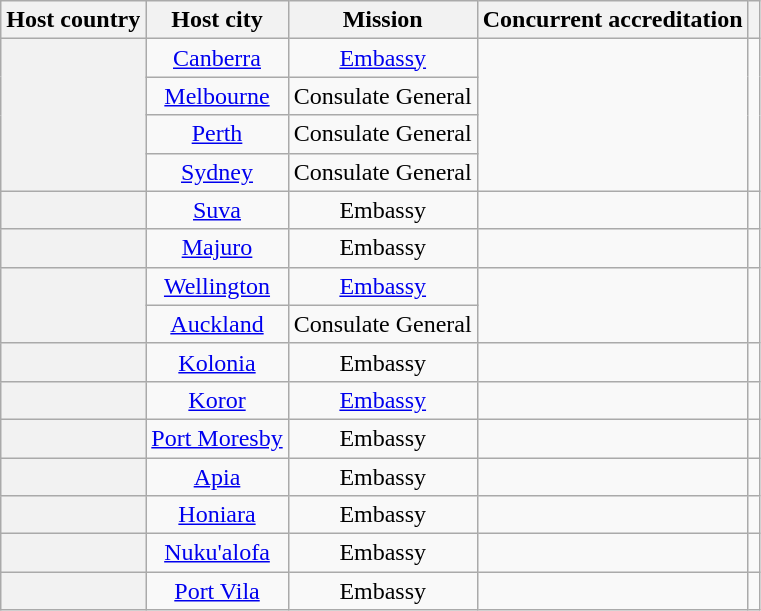<table class="wikitable plainrowheaders" style="text-align:center;">
<tr>
<th scope="col">Host country</th>
<th scope="col">Host city</th>
<th scope="col">Mission</th>
<th scope="col">Concurrent accreditation</th>
<th scope="col"></th>
</tr>
<tr>
<th rowspan="4" scope="row"></th>
<td><a href='#'>Canberra</a></td>
<td><a href='#'>Embassy</a></td>
<td rowspan="4"></td>
<td rowspan="4"></td>
</tr>
<tr>
<td><a href='#'>Melbourne</a></td>
<td>Consulate General</td>
</tr>
<tr>
<td><a href='#'>Perth</a></td>
<td>Consulate General</td>
</tr>
<tr>
<td><a href='#'>Sydney</a></td>
<td>Consulate General</td>
</tr>
<tr>
<th scope="row"></th>
<td><a href='#'>Suva</a></td>
<td>Embassy</td>
<td></td>
<td></td>
</tr>
<tr>
<th scope="row"></th>
<td><a href='#'>Majuro</a></td>
<td>Embassy</td>
<td></td>
<td></td>
</tr>
<tr>
<th rowspan="2" scope="row"></th>
<td><a href='#'>Wellington</a></td>
<td><a href='#'>Embassy</a></td>
<td rowspan="2"></td>
<td rowspan="2"></td>
</tr>
<tr>
<td><a href='#'>Auckland</a></td>
<td>Consulate General</td>
</tr>
<tr>
<th scope="row"></th>
<td><a href='#'>Kolonia</a></td>
<td>Embassy</td>
<td></td>
<td></td>
</tr>
<tr>
<th scope="row"></th>
<td><a href='#'>Koror</a></td>
<td><a href='#'>Embassy</a></td>
<td></td>
<td></td>
</tr>
<tr>
<th scope="row"></th>
<td><a href='#'>Port Moresby</a></td>
<td>Embassy</td>
<td></td>
<td></td>
</tr>
<tr>
<th scope="row"></th>
<td><a href='#'>Apia</a></td>
<td>Embassy</td>
<td></td>
<td></td>
</tr>
<tr>
<th scope="row"></th>
<td><a href='#'>Honiara</a></td>
<td>Embassy</td>
<td></td>
<td></td>
</tr>
<tr>
<th scope="row"></th>
<td><a href='#'>Nuku'alofa</a></td>
<td>Embassy</td>
<td></td>
<td></td>
</tr>
<tr>
<th scope="row"></th>
<td><a href='#'>Port Vila</a></td>
<td>Embassy</td>
<td></td>
<td></td>
</tr>
</table>
